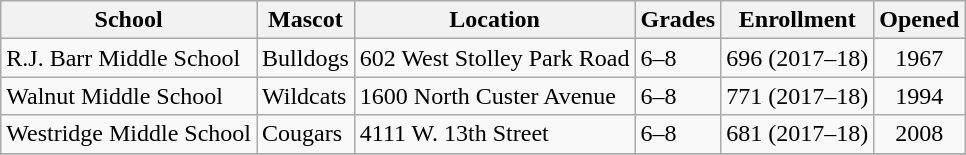<table class="wikitable sortable">
<tr>
<th><strong>School</strong></th>
<th><strong>Mascot</strong></th>
<th><strong>Location</strong></th>
<th><strong>Grades</strong></th>
<th><strong>Enrollment</strong></th>
<th><strong>Opened</strong></th>
</tr>
<tr>
<td>R.J. Barr Middle School</td>
<td>Bulldogs</td>
<td>602 West Stolley Park Road</td>
<td>6–8</td>
<td align=center>696 (2017–18)</td>
<td align=center>1967</td>
</tr>
<tr>
<td>Walnut Middle School</td>
<td>Wildcats</td>
<td>1600 North Custer Avenue</td>
<td>6–8</td>
<td align=center>771 (2017–18)</td>
<td align=center>1994</td>
</tr>
<tr>
<td>Westridge Middle School</td>
<td>Cougars</td>
<td>4111 W. 13th Street</td>
<td>6–8</td>
<td align=center>681 (2017–18)</td>
<td align=center>2008</td>
</tr>
<tr>
</tr>
</table>
